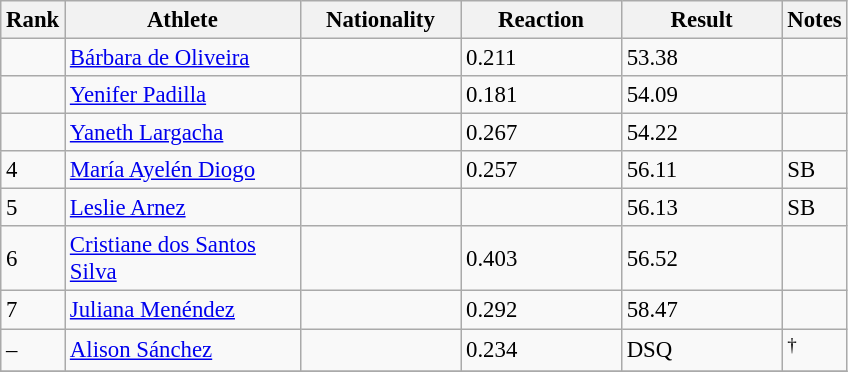<table class="wikitable" style="font-size:95%" style="width:35em;" style="text-align:center">
<tr>
<th>Rank</th>
<th width=150>Athlete</th>
<th width=100>Nationality</th>
<th width=100>Reaction</th>
<th width=100>Result</th>
<th>Notes</th>
</tr>
<tr>
<td></td>
<td align=left><a href='#'>Bárbara de Oliveira</a></td>
<td align=left></td>
<td>0.211</td>
<td>53.38</td>
<td></td>
</tr>
<tr>
<td></td>
<td align=left><a href='#'>Yenifer Padilla</a></td>
<td align=left></td>
<td>0.181</td>
<td>54.09</td>
<td></td>
</tr>
<tr>
<td></td>
<td align=left><a href='#'>Yaneth Largacha</a></td>
<td align=left></td>
<td>0.267</td>
<td>54.22</td>
<td></td>
</tr>
<tr>
<td>4</td>
<td align=left><a href='#'>María Ayelén Diogo</a></td>
<td align=left></td>
<td>0.257</td>
<td>56.11</td>
<td>SB</td>
</tr>
<tr>
<td>5</td>
<td align=left><a href='#'>Leslie Arnez</a></td>
<td align=left></td>
<td></td>
<td>56.13</td>
<td>SB</td>
</tr>
<tr>
<td>6</td>
<td align=left><a href='#'>Cristiane dos Santos Silva</a></td>
<td align=left></td>
<td>0.403</td>
<td>56.52</td>
<td></td>
</tr>
<tr>
<td>7</td>
<td align=left><a href='#'>Juliana Menéndez</a></td>
<td align=left></td>
<td>0.292</td>
<td>58.47</td>
<td></td>
</tr>
<tr>
<td>–</td>
<td align=left><a href='#'>Alison Sánchez</a></td>
<td align=left></td>
<td>0.234</td>
<td>DSQ</td>
<td><sup>†</sup></td>
</tr>
<tr>
</tr>
</table>
